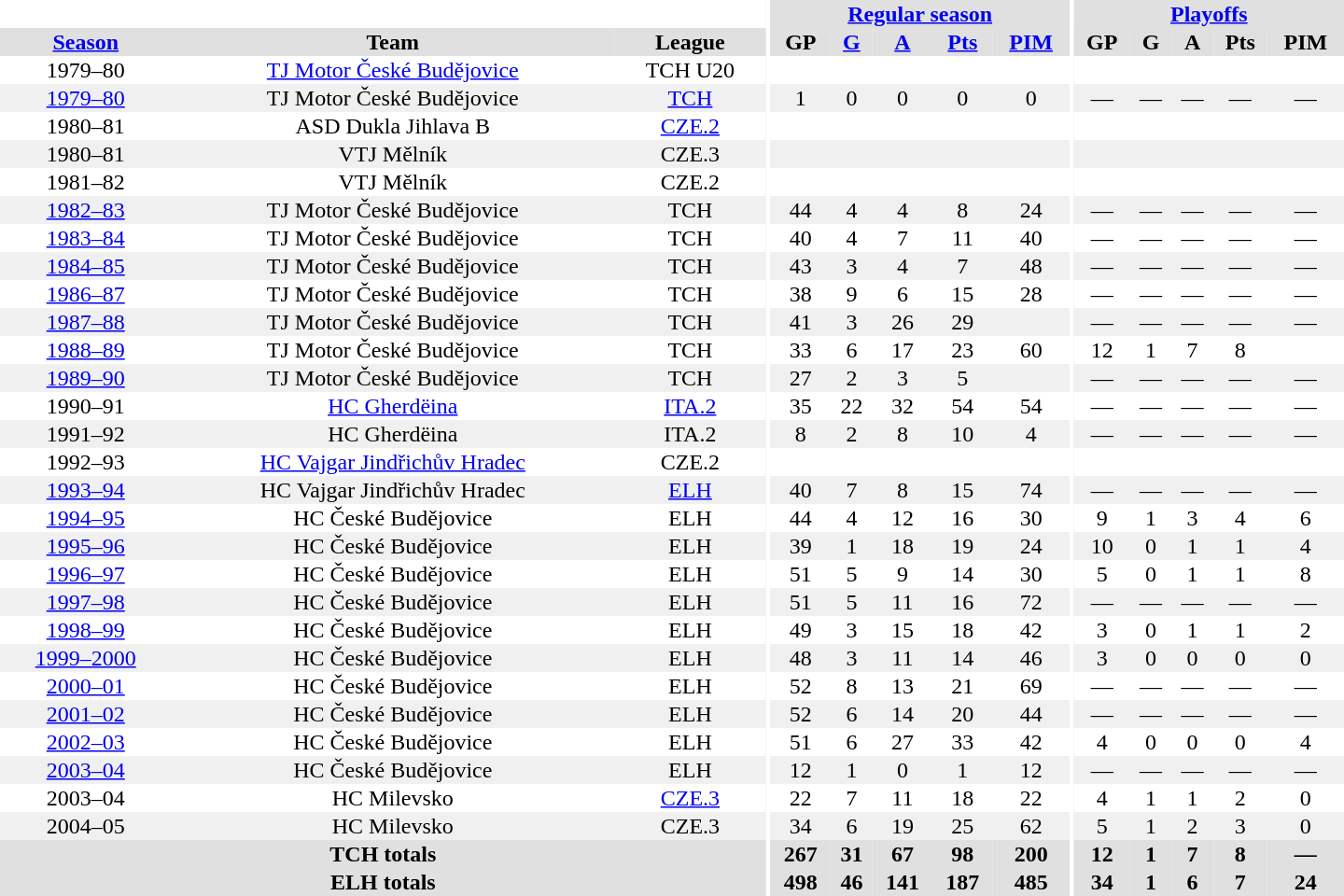<table border="0" cellpadding="1" cellspacing="0" style="text-align:center; width:60em">
<tr bgcolor="#e0e0e0">
<th colspan="3" bgcolor="#ffffff"></th>
<th rowspan="99" bgcolor="#ffffff"></th>
<th colspan="5"><a href='#'>Regular season</a></th>
<th rowspan="99" bgcolor="#ffffff"></th>
<th colspan="5"><a href='#'>Playoffs</a></th>
</tr>
<tr bgcolor="#e0e0e0">
<th><a href='#'>Season</a></th>
<th>Team</th>
<th>League</th>
<th>GP</th>
<th><a href='#'>G</a></th>
<th><a href='#'>A</a></th>
<th><a href='#'>Pts</a></th>
<th><a href='#'>PIM</a></th>
<th>GP</th>
<th>G</th>
<th>A</th>
<th>Pts</th>
<th>PIM</th>
</tr>
<tr>
<td>1979–80</td>
<td><a href='#'>TJ Motor České Budějovice</a></td>
<td>TCH U20</td>
<td></td>
<td></td>
<td></td>
<td></td>
<td></td>
<td></td>
<td></td>
<td></td>
<td></td>
<td></td>
</tr>
<tr bgcolor="#f0f0f0">
<td><a href='#'>1979–80</a></td>
<td>TJ Motor České Budějovice</td>
<td><a href='#'>TCH</a></td>
<td>1</td>
<td>0</td>
<td>0</td>
<td>0</td>
<td>0</td>
<td>—</td>
<td>—</td>
<td>—</td>
<td>—</td>
<td>—</td>
</tr>
<tr>
<td>1980–81</td>
<td>ASD Dukla Jihlava B</td>
<td><a href='#'>CZE.2</a></td>
<td></td>
<td></td>
<td></td>
<td></td>
<td></td>
<td></td>
<td></td>
<td></td>
<td></td>
<td></td>
</tr>
<tr bgcolor="#f0f0f0">
<td>1980–81</td>
<td>VTJ Mělník</td>
<td>CZE.3</td>
<td></td>
<td></td>
<td></td>
<td></td>
<td></td>
<td></td>
<td></td>
<td></td>
<td></td>
<td></td>
</tr>
<tr>
<td>1981–82</td>
<td>VTJ Mělník</td>
<td>CZE.2</td>
<td></td>
<td></td>
<td></td>
<td></td>
<td></td>
<td></td>
<td></td>
<td></td>
<td></td>
<td></td>
</tr>
<tr bgcolor="#f0f0f0">
<td><a href='#'>1982–83</a></td>
<td>TJ Motor České Budějovice</td>
<td>TCH</td>
<td>44</td>
<td>4</td>
<td>4</td>
<td>8</td>
<td>24</td>
<td>—</td>
<td>—</td>
<td>—</td>
<td>—</td>
<td>—</td>
</tr>
<tr>
<td><a href='#'>1983–84</a></td>
<td>TJ Motor České Budějovice</td>
<td>TCH</td>
<td>40</td>
<td>4</td>
<td>7</td>
<td>11</td>
<td>40</td>
<td>—</td>
<td>—</td>
<td>—</td>
<td>—</td>
<td>—</td>
</tr>
<tr bgcolor="#f0f0f0">
<td><a href='#'>1984–85</a></td>
<td>TJ Motor České Budějovice</td>
<td>TCH</td>
<td>43</td>
<td>3</td>
<td>4</td>
<td>7</td>
<td>48</td>
<td>—</td>
<td>—</td>
<td>—</td>
<td>—</td>
<td>—</td>
</tr>
<tr>
<td><a href='#'>1986–87</a></td>
<td>TJ Motor České Budějovice</td>
<td>TCH</td>
<td>38</td>
<td>9</td>
<td>6</td>
<td>15</td>
<td>28</td>
<td>—</td>
<td>—</td>
<td>—</td>
<td>—</td>
<td>—</td>
</tr>
<tr bgcolor="#f0f0f0">
<td><a href='#'>1987–88</a></td>
<td>TJ Motor České Budějovice</td>
<td>TCH</td>
<td>41</td>
<td>3</td>
<td>26</td>
<td>29</td>
<td></td>
<td>—</td>
<td>—</td>
<td>—</td>
<td>—</td>
<td>—</td>
</tr>
<tr>
<td><a href='#'>1988–89</a></td>
<td>TJ Motor České Budějovice</td>
<td>TCH</td>
<td>33</td>
<td>6</td>
<td>17</td>
<td>23</td>
<td>60</td>
<td>12</td>
<td>1</td>
<td>7</td>
<td>8</td>
<td></td>
</tr>
<tr bgcolor="#f0f0f0">
<td><a href='#'>1989–90</a></td>
<td>TJ Motor České Budějovice</td>
<td>TCH</td>
<td>27</td>
<td>2</td>
<td>3</td>
<td>5</td>
<td></td>
<td>—</td>
<td>—</td>
<td>—</td>
<td>—</td>
<td>—</td>
</tr>
<tr>
<td>1990–91</td>
<td><a href='#'>HC Gherdëina</a></td>
<td><a href='#'>ITA.2</a></td>
<td>35</td>
<td>22</td>
<td>32</td>
<td>54</td>
<td>54</td>
<td>—</td>
<td>—</td>
<td>—</td>
<td>—</td>
<td>—</td>
</tr>
<tr bgcolor="#f0f0f0">
<td>1991–92</td>
<td>HC Gherdëina</td>
<td>ITA.2</td>
<td>8</td>
<td>2</td>
<td>8</td>
<td>10</td>
<td>4</td>
<td>—</td>
<td>—</td>
<td>—</td>
<td>—</td>
<td>—</td>
</tr>
<tr>
<td>1992–93</td>
<td><a href='#'>HC Vajgar Jindřichův Hradec</a></td>
<td>CZE.2</td>
<td></td>
<td></td>
<td></td>
<td></td>
<td></td>
<td></td>
<td></td>
<td></td>
<td></td>
<td></td>
</tr>
<tr bgcolor="#f0f0f0">
<td><a href='#'>1993–94</a></td>
<td>HC Vajgar Jindřichův Hradec</td>
<td><a href='#'>ELH</a></td>
<td>40</td>
<td>7</td>
<td>8</td>
<td>15</td>
<td>74</td>
<td>—</td>
<td>—</td>
<td>—</td>
<td>—</td>
<td>—</td>
</tr>
<tr>
<td><a href='#'>1994–95</a></td>
<td>HC České Budějovice</td>
<td>ELH</td>
<td>44</td>
<td>4</td>
<td>12</td>
<td>16</td>
<td>30</td>
<td>9</td>
<td>1</td>
<td>3</td>
<td>4</td>
<td>6</td>
</tr>
<tr bgcolor="#f0f0f0">
<td><a href='#'>1995–96</a></td>
<td>HC České Budějovice</td>
<td>ELH</td>
<td>39</td>
<td>1</td>
<td>18</td>
<td>19</td>
<td>24</td>
<td>10</td>
<td>0</td>
<td>1</td>
<td>1</td>
<td>4</td>
</tr>
<tr>
<td><a href='#'>1996–97</a></td>
<td>HC České Budějovice</td>
<td>ELH</td>
<td>51</td>
<td>5</td>
<td>9</td>
<td>14</td>
<td>30</td>
<td>5</td>
<td>0</td>
<td>1</td>
<td>1</td>
<td>8</td>
</tr>
<tr bgcolor="#f0f0f0">
<td><a href='#'>1997–98</a></td>
<td>HC České Budějovice</td>
<td>ELH</td>
<td>51</td>
<td>5</td>
<td>11</td>
<td>16</td>
<td>72</td>
<td>—</td>
<td>—</td>
<td>—</td>
<td>—</td>
<td>—</td>
</tr>
<tr>
<td><a href='#'>1998–99</a></td>
<td>HC České Budějovice</td>
<td>ELH</td>
<td>49</td>
<td>3</td>
<td>15</td>
<td>18</td>
<td>42</td>
<td>3</td>
<td>0</td>
<td>1</td>
<td>1</td>
<td>2</td>
</tr>
<tr bgcolor="#f0f0f0">
<td><a href='#'>1999–2000</a></td>
<td>HC České Budějovice</td>
<td>ELH</td>
<td>48</td>
<td>3</td>
<td>11</td>
<td>14</td>
<td>46</td>
<td>3</td>
<td>0</td>
<td>0</td>
<td>0</td>
<td>0</td>
</tr>
<tr>
<td><a href='#'>2000–01</a></td>
<td>HC České Budějovice</td>
<td>ELH</td>
<td>52</td>
<td>8</td>
<td>13</td>
<td>21</td>
<td>69</td>
<td>—</td>
<td>—</td>
<td>—</td>
<td>—</td>
<td>—</td>
</tr>
<tr bgcolor="#f0f0f0">
<td><a href='#'>2001–02</a></td>
<td>HC České Budějovice</td>
<td>ELH</td>
<td>52</td>
<td>6</td>
<td>14</td>
<td>20</td>
<td>44</td>
<td>—</td>
<td>—</td>
<td>—</td>
<td>—</td>
<td>—</td>
</tr>
<tr>
<td><a href='#'>2002–03</a></td>
<td>HC České Budějovice</td>
<td>ELH</td>
<td>51</td>
<td>6</td>
<td>27</td>
<td>33</td>
<td>42</td>
<td>4</td>
<td>0</td>
<td>0</td>
<td>0</td>
<td>4</td>
</tr>
<tr bgcolor="#f0f0f0">
<td><a href='#'>2003–04</a></td>
<td>HC České Budějovice</td>
<td>ELH</td>
<td>12</td>
<td>1</td>
<td>0</td>
<td>1</td>
<td>12</td>
<td>—</td>
<td>—</td>
<td>—</td>
<td>—</td>
<td>—</td>
</tr>
<tr>
<td>2003–04</td>
<td>HC Milevsko</td>
<td><a href='#'>CZE.3</a></td>
<td>22</td>
<td>7</td>
<td>11</td>
<td>18</td>
<td>22</td>
<td>4</td>
<td>1</td>
<td>1</td>
<td>2</td>
<td>0</td>
</tr>
<tr bgcolor="#f0f0f0">
<td>2004–05</td>
<td>HC Milevsko</td>
<td>CZE.3</td>
<td>34</td>
<td>6</td>
<td>19</td>
<td>25</td>
<td>62</td>
<td>5</td>
<td>1</td>
<td>2</td>
<td>3</td>
<td>0</td>
</tr>
<tr bgcolor="#e0e0e0">
<th colspan="3">TCH totals</th>
<th>267</th>
<th>31</th>
<th>67</th>
<th>98</th>
<th>200</th>
<th>12</th>
<th>1</th>
<th>7</th>
<th>8</th>
<th>—</th>
</tr>
<tr bgcolor="#e0e0e0">
<th colspan="3">ELH totals</th>
<th>498</th>
<th>46</th>
<th>141</th>
<th>187</th>
<th>485</th>
<th>34</th>
<th>1</th>
<th>6</th>
<th>7</th>
<th>24</th>
</tr>
</table>
